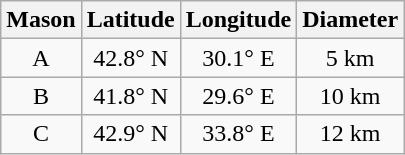<table class="wikitable" style="text-align:center">
<tr>
<th>Mason</th>
<th>Latitude</th>
<th>Longitude</th>
<th>Diameter</th>
</tr>
<tr>
<td>A</td>
<td>42.8° N</td>
<td>30.1° E</td>
<td>5 km</td>
</tr>
<tr>
<td>B</td>
<td>41.8° N</td>
<td>29.6° E</td>
<td>10 km</td>
</tr>
<tr>
<td>C</td>
<td>42.9° N</td>
<td>33.8° E</td>
<td>12 km</td>
</tr>
</table>
